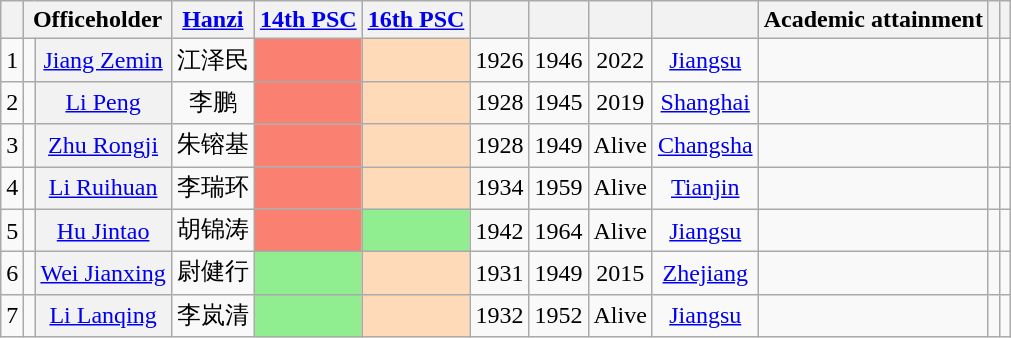<table class="wikitable sortable" style=text-align:center>
<tr>
<th scope=col></th>
<th scope=col colspan="2">Officeholder</th>
<th scope=col><a href='#'>Hanzi</a></th>
<th scope=col><a href='#'>14th PSC</a></th>
<th scope=col><a href='#'>16th PSC</a></th>
<th scope=col></th>
<th scope=col></th>
<th scope=col></th>
<th scope=col></th>
<th scope=col>Academic attainment</th>
<th scope=col></th>
<th scope=col class="unsortable"></th>
</tr>
<tr>
<td>1</td>
<td></td>
<th align="center" scope="row" style="font-weight:normal;"><a href='#'>Jiang Zemin</a></th>
<td data-sort-value="4">江泽民</td>
<td bgcolor = Salmon></td>
<td bgcolor = PeachPuff></td>
<td>1926</td>
<td>1946</td>
<td>2022</td>
<td><a href='#'>Jiangsu</a></td>
<td></td>
<td></td>
<td></td>
</tr>
<tr>
<td>2</td>
<td></td>
<th align="center" scope="row" style="font-weight:normal;"><a href='#'>Li Peng</a></th>
<td data-sort-value="5">李鹏</td>
<td bgcolor = Salmon></td>
<td bgcolor = PeachPuff></td>
<td>1928</td>
<td>1945</td>
<td>2019</td>
<td><a href='#'>Shanghai</a></td>
<td></td>
<td></td>
<td></td>
</tr>
<tr>
<td>3</td>
<td></td>
<th align="center" scope="row" style="font-weight:normal;"><a href='#'>Zhu Rongji</a></th>
<td data-sort-value="3">朱镕基</td>
<td bgcolor = Salmon></td>
<td bgcolor = PeachPuff></td>
<td>1928</td>
<td>1949</td>
<td>Alive</td>
<td><a href='#'>Changsha</a></td>
<td></td>
<td></td>
<td></td>
</tr>
<tr>
<td>4</td>
<td></td>
<th align="center" scope="row" style="font-weight:normal;"><a href='#'>Li Ruihuan</a></th>
<td data-sort-value="9">李瑞环</td>
<td bgcolor = Salmon></td>
<td bgcolor = PeachPuff></td>
<td>1934</td>
<td>1959</td>
<td>Alive</td>
<td><a href='#'>Tianjin</a></td>
<td></td>
<td></td>
<td></td>
</tr>
<tr>
<td>5</td>
<td></td>
<th align="center" scope="row" style="font-weight:normal;"><a href='#'>Hu Jintao</a></th>
<td data-sort-value="15">胡锦涛</td>
<td bgcolor = Salmon></td>
<td bgcolor = LightGreen></td>
<td>1942</td>
<td>1964</td>
<td>Alive</td>
<td><a href='#'>Jiangsu</a></td>
<td></td>
<td></td>
<td></td>
</tr>
<tr>
<td>6</td>
<td></td>
<th align="center" scope="row" style="font-weight:normal;"><a href='#'>Wei Jianxing</a></th>
<td data-sort-value="20">尉健行</td>
<td bgcolor = LightGreen></td>
<td bgcolor = PeachPuff></td>
<td>1931</td>
<td>1949</td>
<td>2015</td>
<td><a href='#'>Zhejiang</a></td>
<td></td>
<td></td>
<td></td>
</tr>
<tr>
<td>7</td>
<td></td>
<th align="center" scope="row" style="font-weight:normal;"><a href='#'>Li Lanqing</a></th>
<td data-sort-value="7">李岚清</td>
<td bgcolor = LightGreen></td>
<td bgcolor = PeachPuff></td>
<td>1932</td>
<td>1952</td>
<td>Alive</td>
<td><a href='#'>Jiangsu</a></td>
<td></td>
<td></td>
<td></td>
</tr>
</table>
